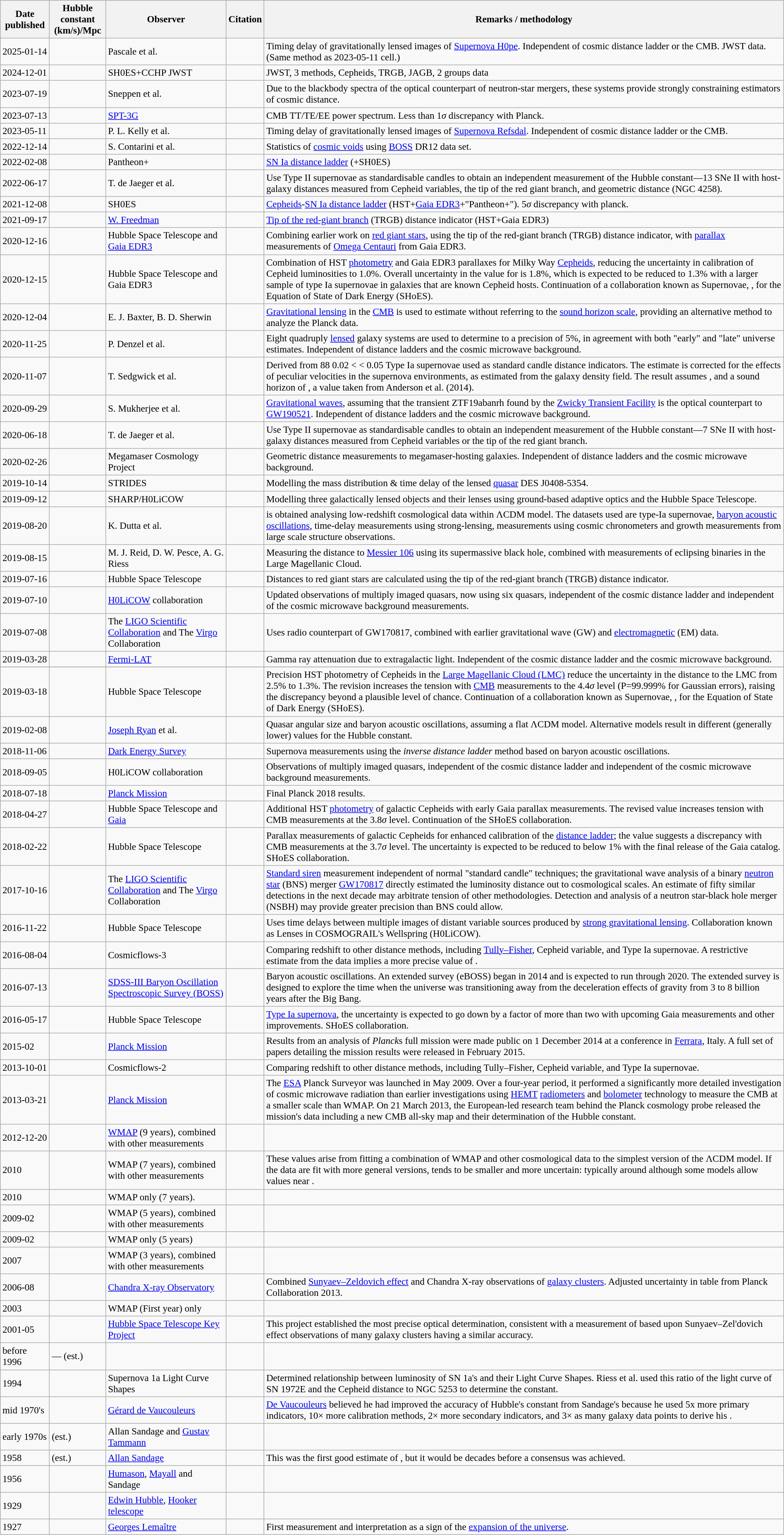<table class="wikitable sortable" style="width:100%; font-size:96%;">
<tr>
<th>Date published</th>
<th>Hubble constant <br> (km/s)/Mpc</th>
<th>Observer</th>
<th class="unsortable">Citation</th>
<th class="unsortable">Remarks / methodology<br></th>
</tr>
<tr>
<td>2025-01-14</td>
<td></td>
<td>Pascale et al.</td>
<td></td>
<td>Timing delay of gravitationally lensed images of <a href='#'>Supernova H0pe</a>. Independent of cosmic distance ladder or the CMB. JWST data. (Same method as 2023-05-11 cell.)</td>
</tr>
<tr>
<td>2024-12-01</td>
<td></td>
<td>SH0ES+CCHP JWST</td>
<td></td>
<td>JWST, 3 methods, Cepheids, TRGB, JAGB, 2 groups data</td>
</tr>
<tr>
<td>2023-07-19</td>
<td></td>
<td>Sneppen et al.</td>
<td></td>
<td>Due to the blackbody spectra of the optical counterpart of neutron-star mergers, these systems provide strongly constraining estimators of cosmic distance.</td>
</tr>
<tr>
<td>2023-07-13</td>
<td></td>
<td><a href='#'>SPT-3G</a></td>
<td></td>
<td>CMB TT/TE/EE power spectrum. Less than 1<em>σ</em> discrepancy with Planck.</td>
</tr>
<tr>
<td>2023-05-11</td>
<td></td>
<td>P. L. Kelly et al.</td>
<td></td>
<td>Timing delay of gravitationally lensed images of <a href='#'>Supernova Refsdal</a>. Independent of cosmic distance ladder or the CMB.</td>
</tr>
<tr>
<td>2022-12-14</td>
<td></td>
<td>S. Contarini et al.</td>
<td></td>
<td>Statistics of <a href='#'>cosmic voids</a> using <a href='#'>BOSS</a> DR12 data set.</td>
</tr>
<tr>
<td>2022-02-08</td>
<td></td>
<td>Pantheon+</td>
<td></td>
<td><a href='#'>SN Ia distance ladder</a> (+SH0ES)</td>
</tr>
<tr>
<td>2022-06-17</td>
<td></td>
<td>T. de Jaeger et al.</td>
<td></td>
<td>Use Type II supernovae as standardisable candles to obtain an independent measurement of the Hubble constant—13 SNe II with host-galaxy distances measured from Cepheid variables, the tip of the red giant branch, and geometric distance (NGC 4258).</td>
</tr>
<tr>
<td>2021-12-08</td>
<td></td>
<td>SH0ES</td>
<td></td>
<td><a href='#'>Cepheids</a>-<a href='#'>SN Ia distance ladder</a> (HST+<a href='#'>Gaia EDR3</a>+"Pantheon+"). 5<em>σ</em> discrepancy with planck.</td>
</tr>
<tr>
<td>2021-09-17</td>
<td></td>
<td><a href='#'>W. Freedman</a></td>
<td></td>
<td><a href='#'>Tip of the red-giant branch</a> (TRGB) distance indicator (HST+Gaia EDR3)</td>
</tr>
<tr>
<td>2020-12-16</td>
<td></td>
<td>Hubble Space Telescope and <a href='#'>Gaia EDR3</a></td>
<td></td>
<td>Combining earlier work on <a href='#'>red giant stars</a>, using the tip of the red-giant branch (TRGB) distance indicator, with <a href='#'>parallax</a> measurements of <a href='#'>Omega Centauri</a> from Gaia EDR3.</td>
</tr>
<tr>
<td>2020-12-15</td>
<td></td>
<td>Hubble Space Telescope and Gaia EDR3</td>
<td></td>
<td>Combination of HST <a href='#'>photometry</a> and Gaia EDR3 parallaxes for Milky Way <a href='#'>Cepheids</a>, reducing the uncertainty in calibration of Cepheid luminosities to 1.0%. Overall uncertainty in the value for  is 1.8%, which is expected to be reduced to 1.3% with a larger sample of type Ia supernovae in galaxies that are known Cepheid hosts. Continuation of a collaboration known as Supernovae, , for the Equation of State of Dark Energy (SHoES).</td>
</tr>
<tr>
<td>2020-12-04</td>
<td></td>
<td>E. J. Baxter, B. D. Sherwin</td>
<td></td>
<td><a href='#'>Gravitational lensing</a> in the <a href='#'>CMB</a> is used to estimate  without referring to the <a href='#'>sound horizon scale</a>, providing an alternative method to analyze the Planck data.</td>
</tr>
<tr>
<td>2020-11-25</td>
<td></td>
<td>P. Denzel et al.</td>
<td></td>
<td>Eight quadruply <a href='#'>lensed</a> galaxy systems are used to determine  to a precision of 5%, in agreement with both "early" and "late" universe estimates. Independent of distance ladders and the cosmic microwave background.</td>
</tr>
<tr>
<td>2020-11-07</td>
<td></td>
<td>T. Sedgwick et al.</td>
<td></td>
<td>Derived from 88 0.02 <  < 0.05 Type Ia supernovae used as standard candle distance indicators. The  estimate is corrected for the effects of peculiar velocities in the supernova environments, as estimated from the galaxy density field. The result assumes ,  and a sound horizon of , a value taken from Anderson et al. (2014).</td>
</tr>
<tr>
<td>2020-09-29</td>
<td></td>
<td>S. Mukherjee et al.</td>
<td></td>
<td><a href='#'>Gravitational waves</a>, assuming that the transient ZTF19abanrh found by the <a href='#'>Zwicky Transient Facility</a> is the optical counterpart to <a href='#'>GW190521</a>. Independent of distance ladders and the cosmic microwave background.</td>
</tr>
<tr>
<td>2020-06-18</td>
<td></td>
<td>T. de Jaeger et al.</td>
<td></td>
<td>Use Type II supernovae as standardisable candles to obtain an independent measurement of the Hubble constant—7 SNe II with host-galaxy distances measured from Cepheid variables or the tip of the red giant branch.</td>
</tr>
<tr>
<td>2020-02-26</td>
<td></td>
<td>Megamaser Cosmology Project</td>
<td></td>
<td>Geometric distance measurements to megamaser-hosting galaxies. Independent of distance ladders and the cosmic microwave background.</td>
</tr>
<tr>
<td>2019-10-14</td>
<td></td>
<td>STRIDES</td>
<td></td>
<td>Modelling the mass distribution & time delay of the lensed <a href='#'>quasar</a> DES J0408-5354.</td>
</tr>
<tr>
<td>2019-09-12</td>
<td></td>
<td>SHARP/H0LiCOW</td>
<td></td>
<td>Modelling three galactically lensed objects and their lenses using ground-based adaptive optics and the Hubble Space Telescope.</td>
</tr>
<tr>
<td>2019-08-20</td>
<td></td>
<td>K. Dutta et al.</td>
<td></td>
<td> is obtained analysing low-redshift cosmological data within ΛCDM model. The datasets used are type-Ia supernovae, <a href='#'>baryon acoustic oscillations</a>, time-delay measurements using strong-lensing,  measurements using cosmic chronometers and growth measurements from large scale structure observations.</td>
</tr>
<tr>
<td>2019-08-15</td>
<td></td>
<td>M. J. Reid, D. W. Pesce, A. G. Riess</td>
<td></td>
<td>Measuring the distance to <a href='#'>Messier 106</a> using its supermassive black hole, combined with measurements of eclipsing binaries in the Large Magellanic Cloud.</td>
</tr>
<tr>
<td>2019-07-16</td>
<td></td>
<td>Hubble Space Telescope</td>
<td></td>
<td>Distances to red giant stars are calculated using the tip of the red-giant branch (TRGB) distance indicator.</td>
</tr>
<tr>
<td>2019-07-10</td>
<td></td>
<td><a href='#'>H0LiCOW</a> collaboration</td>
<td></td>
<td>Updated observations of multiply imaged quasars, now using six quasars, independent of the cosmic distance ladder and independent of the cosmic microwave background measurements.</td>
</tr>
<tr>
<td>2019-07-08</td>
<td></td>
<td>The <a href='#'>LIGO Scientific Collaboration</a> and The <a href='#'>Virgo</a> Collaboration</td>
<td></td>
<td>Uses radio counterpart of GW170817, combined with earlier gravitational wave (GW) and <a href='#'>electromagnetic</a> (EM) data.</td>
</tr>
<tr>
<td>2019-03-28</td>
<td></td>
<td><a href='#'>Fermi-LAT</a></td>
<td></td>
<td>Gamma ray attenuation due to extragalactic light. Independent of the cosmic distance ladder and the cosmic microwave background.</td>
</tr>
<tr>
</tr>
<tr>
<td>2019-03-18</td>
<td></td>
<td>Hubble Space Telescope</td>
<td></td>
<td>Precision HST photometry of Cepheids in the <a href='#'>Large Magellanic Cloud (LMC)</a> reduce the uncertainty in the distance to the LMC from 2.5% to 1.3%. The revision increases the tension with <a href='#'>CMB</a> measurements to the 4.4<em>σ</em> level (P=99.999% for Gaussian errors), raising the discrepancy beyond a plausible level of chance. Continuation of a collaboration known as Supernovae, , for the Equation of State of Dark Energy (SHoES).</td>
</tr>
<tr>
<td>2019-02-08</td>
<td></td>
<td><a href='#'>Joseph Ryan</a> et al.</td>
<td></td>
<td>Quasar angular size and baryon acoustic oscillations, assuming a flat ΛCDM model. Alternative models result in different (generally lower) values for the Hubble constant.</td>
</tr>
<tr>
<td>2018-11-06</td>
<td></td>
<td><a href='#'>Dark Energy Survey</a></td>
<td></td>
<td>Supernova measurements using the <em>inverse distance ladder</em> method based on baryon acoustic oscillations.</td>
</tr>
<tr>
<td>2018-09-05</td>
<td></td>
<td>H0LiCOW collaboration</td>
<td></td>
<td>Observations of multiply imaged quasars, independent of the cosmic distance ladder and independent of the cosmic microwave background measurements.</td>
</tr>
<tr>
<td>2018-07-18</td>
<td></td>
<td><a href='#'>Planck Mission</a></td>
<td></td>
<td>Final Planck 2018 results.</td>
</tr>
<tr>
<td>2018-04-27</td>
<td></td>
<td>Hubble Space Telescope and <a href='#'>Gaia</a></td>
<td></td>
<td>Additional HST <a href='#'>photometry</a> of galactic Cepheids with early Gaia parallax measurements. The revised value increases tension with CMB measurements at the 3.8<em>σ</em> level. Continuation of the SHoES collaboration.</td>
</tr>
<tr>
<td>2018-02-22</td>
<td></td>
<td>Hubble Space Telescope</td>
<td></td>
<td>Parallax measurements of galactic Cepheids for enhanced calibration of the <a href='#'>distance ladder</a>; the value suggests a discrepancy with CMB measurements at the 3.7<em>σ</em> level. The uncertainty is expected to be reduced to below 1% with the final release of the Gaia catalog. SHoES collaboration.</td>
</tr>
<tr>
<td>2017-10-16</td>
<td></td>
<td>The <a href='#'>LIGO Scientific Collaboration</a> and The <a href='#'>Virgo</a> Collaboration</td>
<td></td>
<td><a href='#'>Standard siren</a> measurement independent of normal "standard candle" techniques; the gravitational wave analysis of a binary <a href='#'>neutron star</a> (BNS) merger <a href='#'>GW170817</a> directly estimated the luminosity distance out to cosmological scales. An estimate of fifty similar detections in the next decade may arbitrate tension of other methodologies. Detection and analysis of a neutron star-black hole merger (NSBH) may provide greater precision than BNS could allow.</td>
</tr>
<tr>
<td>2016-11-22</td>
<td></td>
<td>Hubble Space Telescope</td>
<td></td>
<td>Uses time delays between multiple images of distant variable sources produced by <a href='#'>strong gravitational lensing</a>. Collaboration known as  Lenses in COSMOGRAIL's Wellspring (H0LiCOW).</td>
</tr>
<tr>
<td>2016-08-04</td>
<td></td>
<td>Cosmicflows-3</td>
<td></td>
<td>Comparing redshift to other distance methods, including <a href='#'>Tully–Fisher</a>, Cepheid variable, and Type Ia supernovae. A restrictive estimate from the data implies a more precise value of .</td>
</tr>
<tr>
<td>2016-07-13</td>
<td></td>
<td><a href='#'>SDSS-III Baryon Oscillation Spectroscopic Survey (BOSS)</a></td>
<td></td>
<td>Baryon acoustic oscillations. An extended survey (eBOSS) began in 2014 and is expected to run through 2020. The extended survey is designed to explore the time when the universe was transitioning away from the deceleration effects of gravity from 3 to 8 billion years after the Big Bang.</td>
</tr>
<tr>
<td>2016-05-17</td>
<td></td>
<td>Hubble Space Telescope</td>
<td></td>
<td><a href='#'>Type Ia supernova</a>, the uncertainty is expected to go down by a factor of more than two with upcoming Gaia measurements and other improvements. SHoES collaboration.</td>
</tr>
<tr>
<td>2015-02</td>
<td></td>
<td><a href='#'>Planck Mission</a></td>
<td></td>
<td>Results from an analysis of <em>Planck</em>s full mission were made public on 1 December 2014 at a conference in <a href='#'>Ferrara</a>, Italy. A full set of papers detailing the mission results were released in February 2015.</td>
</tr>
<tr>
<td>2013-10-01</td>
<td></td>
<td>Cosmicflows-2</td>
<td></td>
<td>Comparing redshift to other distance methods, including Tully–Fisher, Cepheid variable, and Type Ia supernovae.</td>
</tr>
<tr>
<td>2013-03-21</td>
<td></td>
<td><a href='#'>Planck Mission</a></td>
<td></td>
<td>The <a href='#'>ESA</a> Planck Surveyor was launched in May 2009. Over a four-year period, it performed a significantly more detailed investigation of cosmic microwave radiation than earlier investigations using <a href='#'>HEMT</a> <a href='#'>radiometers</a> and <a href='#'>bolometer</a> technology to measure the CMB at a smaller scale than WMAP. On 21 March 2013, the European-led research team behind the Planck cosmology probe released the mission's data including a new CMB all-sky map and their determination of the Hubble constant.</td>
</tr>
<tr>
<td>2012-12-20</td>
<td></td>
<td><a href='#'>WMAP</a> (9 years), combined with other measurements</td>
<td></td>
<td></td>
</tr>
<tr>
<td>2010</td>
<td></td>
<td>WMAP (7 years), combined with other measurements</td>
<td></td>
<td>These values arise from fitting a combination of WMAP and other cosmological data to the simplest version of the ΛCDM model. If the data are fit with more general versions,  tends to be smaller and more uncertain: typically around  although some models allow values near .</td>
</tr>
<tr>
<td>2010</td>
<td></td>
<td>WMAP only (7 years).</td>
<td></td>
<td></td>
</tr>
<tr>
<td>2009-02</td>
<td></td>
<td>WMAP (5 years), combined with other measurements</td>
<td></td>
<td></td>
</tr>
<tr>
<td>2009-02</td>
<td></td>
<td>WMAP only (5 years)</td>
<td></td>
<td></td>
</tr>
<tr>
<td>2007</td>
<td></td>
<td>WMAP (3 years), combined with other measurements</td>
<td></td>
<td></td>
</tr>
<tr>
<td>2006-08</td>
<td></td>
<td><a href='#'>Chandra X-ray Observatory</a></td>
<td></td>
<td>Combined <a href='#'>Sunyaev–Zeldovich effect</a> and Chandra X-ray observations of <a href='#'>galaxy clusters</a>. Adjusted uncertainty in table from Planck Collaboration 2013.</td>
</tr>
<tr>
<td>2003</td>
<td></td>
<td>WMAP (First year) only</td>
<td></td>
<td></td>
</tr>
<tr>
<td>2001-05</td>
<td></td>
<td><a href='#'>Hubble Space Telescope Key Project</a></td>
<td></td>
<td>This project established the most precise optical determination, consistent with a measurement of  based upon Sunyaev–Zel'dovich effect observations of many galaxy clusters having a similar accuracy.</td>
</tr>
<tr>
<td>before 1996</td>
<td> —  (est.)</td>
<td></td>
<td></td>
<td></td>
</tr>
<tr>
<td>1994</td>
<td></td>
<td>Supernova 1a Light Curve Shapes</td>
<td></td>
<td>Determined relationship between luminosity of SN 1a's and their Light Curve Shapes. Riess et al. used this ratio of the light curve of SN 1972E and the Cepheid distance to NGC 5253 to determine the constant.</td>
</tr>
<tr>
<td>mid 1970's</td>
<td></td>
<td><a href='#'>Gérard de Vaucouleurs</a></td>
<td></td>
<td><a href='#'>De Vaucouleurs</a> believed he had improved the accuracy of Hubble's constant from Sandage's because he used 5x more primary indicators, 10× more calibration methods, 2× more secondary indicators, and 3× as many galaxy data points to derive his .</td>
</tr>
<tr>
<td>early 1970s</td>
<td> (est.)</td>
<td>Allan Sandage and <a href='#'>Gustav Tammann</a></td>
<td></td>
<td></td>
</tr>
<tr>
<td>1958</td>
<td> (est.)</td>
<td><a href='#'>Allan Sandage</a></td>
<td></td>
<td>This was the first good estimate of , but it would be decades before a consensus was achieved.</td>
</tr>
<tr>
<td>1956</td>
<td></td>
<td><a href='#'>Humason</a>, <a href='#'>Mayall</a> and Sandage</td>
<td></td>
<td></td>
</tr>
<tr>
<td>1929</td>
<td></td>
<td><a href='#'>Edwin Hubble</a>, <a href='#'>Hooker telescope</a></td>
<td></td>
<td></td>
</tr>
<tr>
<td>1927</td>
<td></td>
<td><a href='#'>Georges Lemaître</a></td>
<td></td>
<td>First measurement and interpretation as a sign of the <a href='#'>expansion of the universe</a>.</td>
</tr>
</table>
